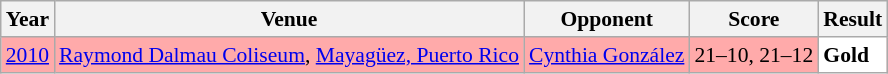<table class="sortable wikitable" style="font-size: 90%;">
<tr>
<th>Year</th>
<th>Venue</th>
<th>Opponent</th>
<th>Score</th>
<th>Result</th>
</tr>
<tr style="background:#FFAAAA">
<td align="center"><a href='#'>2010</a></td>
<td align="left"><a href='#'>Raymond Dalmau Coliseum</a>, <a href='#'>Mayagüez, Puerto Rico</a></td>
<td align="left"> <a href='#'>Cynthia González</a></td>
<td align="left">21–10, 21–12</td>
<td style="text-align:left; background:white"> <strong>Gold</strong></td>
</tr>
</table>
